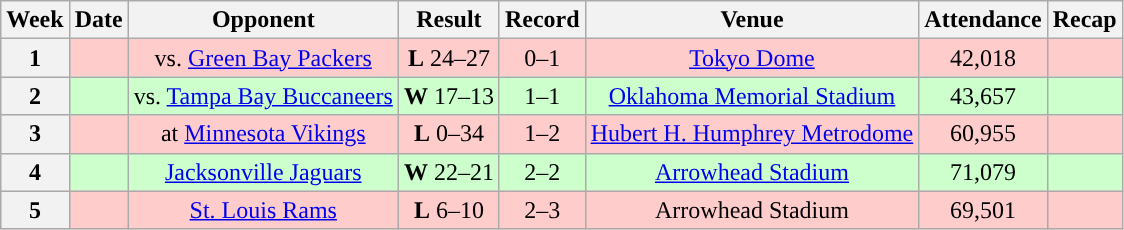<table class="wikitable" style="text-align:center">
<tr>
<th>Week</th>
<th>Date</th>
<th>Opponent</th>
<th>Result</th>
<th>Record</th>
<th>Venue</th>
<th>Attendance</th>
<th>Recap</th>
</tr>
<tr style="background:#fcc">
<th>1</th>
<td></td>
<td>vs. <a href='#'>Green Bay Packers</a></td>
<td><strong>L</strong> 24–27 </td>
<td>0–1</td>
<td> <a href='#'>Tokyo Dome</a> </td>
<td>42,018</td>
<td></td>
</tr>
<tr style="background:#cfc">
<th>2</th>
<td></td>
<td>vs. <a href='#'>Tampa Bay Buccaneers</a></td>
<td><strong>W</strong> 17–13</td>
<td>1–1</td>
<td><a href='#'>Oklahoma Memorial Stadium</a> </td>
<td>43,657</td>
<td></td>
</tr>
<tr style="background:#fcc">
<th>3</th>
<td></td>
<td>at <a href='#'>Minnesota Vikings</a></td>
<td><strong>L</strong> 0–34</td>
<td>1–2</td>
<td><a href='#'>Hubert H. Humphrey Metrodome</a></td>
<td>60,955</td>
<td></td>
</tr>
<tr style="background:#cfc">
<th>4</th>
<td></td>
<td><a href='#'>Jacksonville Jaguars</a></td>
<td><strong>W</strong> 22–21</td>
<td>2–2</td>
<td><a href='#'>Arrowhead Stadium</a></td>
<td>71,079</td>
<td></td>
</tr>
<tr style="background:#fcc">
<th>5</th>
<td></td>
<td><a href='#'>St. Louis Rams</a></td>
<td><strong>L</strong> 6–10</td>
<td>2–3</td>
<td>Arrowhead Stadium</td>
<td>69,501</td>
<td></td>
</tr>
</table>
